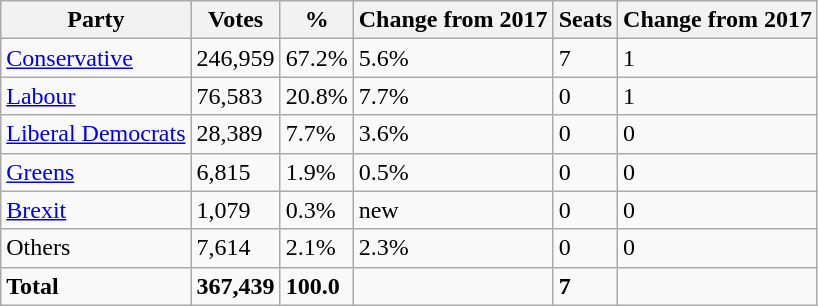<table class="wikitable">
<tr>
<th>Party</th>
<th>Votes</th>
<th>%</th>
<th>Change from 2017</th>
<th>Seats</th>
<th>Change from 2017</th>
</tr>
<tr>
<td><a href='#'>Conservative</a></td>
<td>246,959</td>
<td>67.2%</td>
<td>5.6%</td>
<td>7</td>
<td>1</td>
</tr>
<tr>
<td><a href='#'>Labour</a></td>
<td>76,583</td>
<td>20.8%</td>
<td>7.7%</td>
<td>0</td>
<td>1</td>
</tr>
<tr>
<td><a href='#'>Liberal Democrats</a></td>
<td>28,389</td>
<td>7.7%</td>
<td>3.6%</td>
<td>0</td>
<td>0</td>
</tr>
<tr>
<td><a href='#'>Greens</a></td>
<td>6,815</td>
<td>1.9%</td>
<td>0.5%</td>
<td>0</td>
<td>0</td>
</tr>
<tr>
<td><a href='#'>Brexit</a></td>
<td>1,079</td>
<td>0.3%</td>
<td>new</td>
<td>0</td>
<td>0</td>
</tr>
<tr>
<td>Others</td>
<td>7,614</td>
<td>2.1%</td>
<td>2.3%</td>
<td>0</td>
<td>0</td>
</tr>
<tr>
<td><strong>Total</strong></td>
<td><strong>367,439</strong></td>
<td><strong>100.0</strong></td>
<td></td>
<td><strong>7</strong></td>
<td></td>
</tr>
</table>
